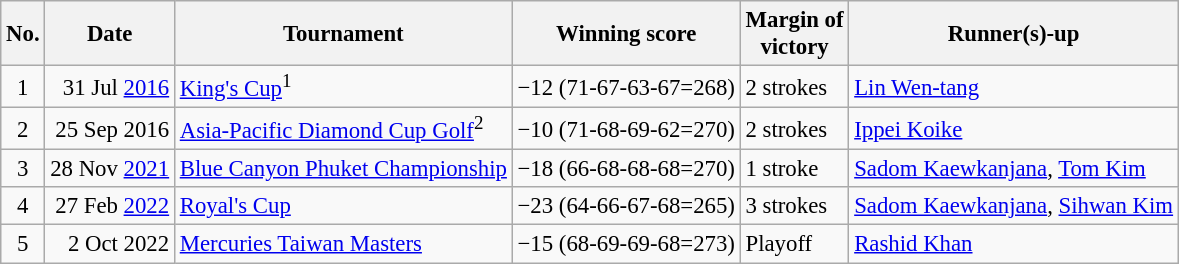<table class="wikitable" style="font-size:95%;">
<tr>
<th>No.</th>
<th>Date</th>
<th>Tournament</th>
<th>Winning score</th>
<th>Margin of<br>victory</th>
<th>Runner(s)-up</th>
</tr>
<tr>
<td align=center>1</td>
<td align=right>31 Jul <a href='#'>2016</a></td>
<td><a href='#'>King's Cup</a><sup>1</sup></td>
<td>−12 (71-67-63-67=268)</td>
<td>2 strokes</td>
<td> <a href='#'>Lin Wen-tang</a></td>
</tr>
<tr>
<td align=center>2</td>
<td align=right>25 Sep 2016</td>
<td><a href='#'>Asia-Pacific Diamond Cup Golf</a><sup>2</sup></td>
<td>−10 (71-68-69-62=270)</td>
<td>2 strokes</td>
<td> <a href='#'>Ippei Koike</a></td>
</tr>
<tr>
<td align=center>3</td>
<td align=right>28 Nov <a href='#'>2021</a></td>
<td><a href='#'>Blue Canyon Phuket Championship</a></td>
<td>−18 (66-68-68-68=270)</td>
<td>1 stroke</td>
<td> <a href='#'>Sadom Kaewkanjana</a>,  <a href='#'>Tom Kim</a></td>
</tr>
<tr>
<td align=center>4</td>
<td align=right>27 Feb <a href='#'>2022</a></td>
<td><a href='#'>Royal's Cup</a></td>
<td>−23 (64-66-67-68=265)</td>
<td>3 strokes</td>
<td> <a href='#'>Sadom Kaewkanjana</a>,  <a href='#'>Sihwan Kim</a></td>
</tr>
<tr>
<td align=center>5</td>
<td align=right>2 Oct 2022</td>
<td><a href='#'>Mercuries Taiwan Masters</a></td>
<td>−15 (68-69-69-68=273)</td>
<td>Playoff</td>
<td> <a href='#'>Rashid Khan</a></td>
</tr>
</table>
